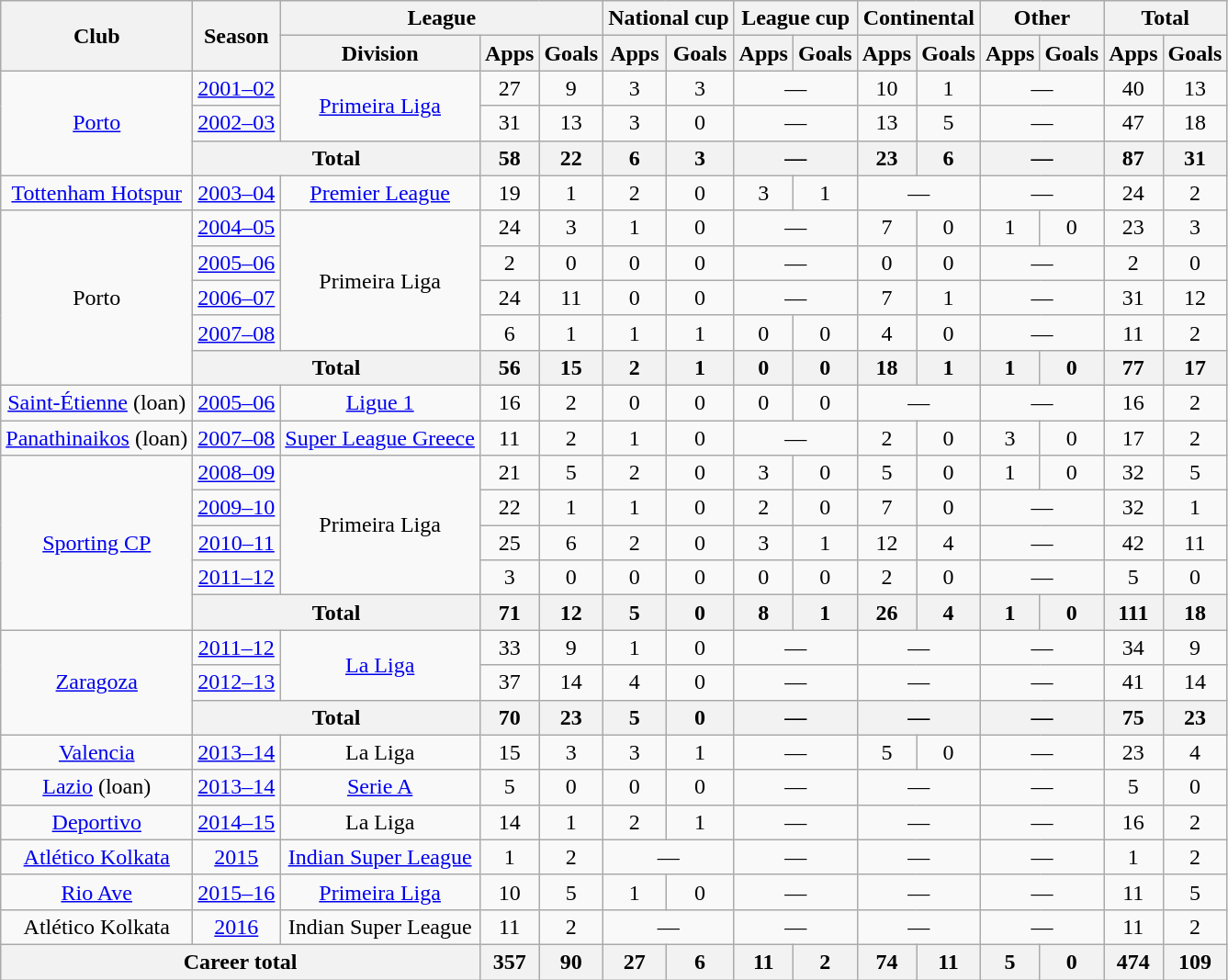<table class="wikitable" style="text-align:center">
<tr>
<th rowspan="2">Club</th>
<th rowspan="2">Season</th>
<th colspan="3">League</th>
<th colspan="2">National cup</th>
<th colspan="2">League cup</th>
<th colspan="2">Continental</th>
<th colspan="2">Other</th>
<th colspan="2">Total</th>
</tr>
<tr>
<th>Division</th>
<th>Apps</th>
<th>Goals</th>
<th>Apps</th>
<th>Goals</th>
<th>Apps</th>
<th>Goals</th>
<th>Apps</th>
<th>Goals</th>
<th>Apps</th>
<th>Goals</th>
<th>Apps</th>
<th>Goals</th>
</tr>
<tr>
<td rowspan="3"><a href='#'>Porto</a></td>
<td><a href='#'>2001–02</a></td>
<td rowspan="2"><a href='#'>Primeira Liga</a></td>
<td>27</td>
<td>9</td>
<td>3</td>
<td>3</td>
<td colspan="2">—</td>
<td>10</td>
<td>1</td>
<td colspan="2">—</td>
<td>40</td>
<td>13</td>
</tr>
<tr>
<td><a href='#'>2002–03</a></td>
<td>31</td>
<td>13</td>
<td>3</td>
<td>0</td>
<td colspan="2">—</td>
<td>13</td>
<td>5</td>
<td colspan="2">—</td>
<td>47</td>
<td>18</td>
</tr>
<tr>
<th colspan="2">Total</th>
<th>58</th>
<th>22</th>
<th>6</th>
<th>3</th>
<th colspan="2">—</th>
<th>23</th>
<th>6</th>
<th colspan="2">—</th>
<th>87</th>
<th>31</th>
</tr>
<tr>
<td><a href='#'>Tottenham Hotspur</a></td>
<td><a href='#'>2003–04</a></td>
<td><a href='#'>Premier League</a></td>
<td>19</td>
<td>1</td>
<td>2</td>
<td>0</td>
<td>3</td>
<td>1</td>
<td colspan="2">—</td>
<td colspan="2">—</td>
<td>24</td>
<td>2</td>
</tr>
<tr>
<td rowspan="5">Porto</td>
<td><a href='#'>2004–05</a></td>
<td rowspan="4">Primeira Liga</td>
<td>24</td>
<td>3</td>
<td>1</td>
<td>0</td>
<td colspan="2">—</td>
<td>7</td>
<td>0</td>
<td>1</td>
<td>0</td>
<td>23</td>
<td>3</td>
</tr>
<tr>
<td><a href='#'>2005–06</a></td>
<td>2</td>
<td>0</td>
<td>0</td>
<td>0</td>
<td colspan="2">—</td>
<td>0</td>
<td>0</td>
<td colspan="2">—</td>
<td>2</td>
<td>0</td>
</tr>
<tr>
<td><a href='#'>2006–07</a></td>
<td>24</td>
<td>11</td>
<td>0</td>
<td>0</td>
<td colspan="2">—</td>
<td>7</td>
<td>1</td>
<td colspan="2">—</td>
<td>31</td>
<td>12</td>
</tr>
<tr>
<td><a href='#'>2007–08</a></td>
<td>6</td>
<td>1</td>
<td>1</td>
<td>1</td>
<td>0</td>
<td>0</td>
<td>4</td>
<td>0</td>
<td colspan="2">—</td>
<td>11</td>
<td>2</td>
</tr>
<tr>
<th colspan="2">Total</th>
<th>56</th>
<th>15</th>
<th>2</th>
<th>1</th>
<th>0</th>
<th>0</th>
<th>18</th>
<th>1</th>
<th>1</th>
<th>0</th>
<th>77</th>
<th>17</th>
</tr>
<tr>
<td><a href='#'>Saint-Étienne</a> (loan)</td>
<td><a href='#'>2005–06</a></td>
<td><a href='#'>Ligue 1</a></td>
<td>16</td>
<td>2</td>
<td>0</td>
<td>0</td>
<td>0</td>
<td>0</td>
<td colspan="2">—</td>
<td colspan="2">—</td>
<td>16</td>
<td>2</td>
</tr>
<tr>
<td><a href='#'>Panathinaikos</a> (loan)</td>
<td><a href='#'>2007–08</a></td>
<td><a href='#'>Super League Greece</a></td>
<td>11</td>
<td>2</td>
<td>1</td>
<td>0</td>
<td colspan="2">—</td>
<td>2</td>
<td>0</td>
<td>3</td>
<td>0</td>
<td>17</td>
<td>2</td>
</tr>
<tr>
<td rowspan="5"><a href='#'>Sporting CP</a></td>
<td><a href='#'>2008–09</a></td>
<td rowspan="4">Primeira Liga</td>
<td>21</td>
<td>5</td>
<td>2</td>
<td>0</td>
<td>3</td>
<td>0</td>
<td>5</td>
<td>0</td>
<td>1</td>
<td>0</td>
<td>32</td>
<td>5</td>
</tr>
<tr>
<td><a href='#'>2009–10</a></td>
<td>22</td>
<td>1</td>
<td>1</td>
<td>0</td>
<td>2</td>
<td>0</td>
<td>7</td>
<td>0</td>
<td colspan="2">—</td>
<td>32</td>
<td>1</td>
</tr>
<tr>
<td><a href='#'>2010–11</a></td>
<td>25</td>
<td>6</td>
<td>2</td>
<td>0</td>
<td>3</td>
<td>1</td>
<td>12</td>
<td>4</td>
<td colspan="2">—</td>
<td>42</td>
<td>11</td>
</tr>
<tr>
<td><a href='#'>2011–12</a></td>
<td>3</td>
<td>0</td>
<td>0</td>
<td>0</td>
<td>0</td>
<td>0</td>
<td>2</td>
<td>0</td>
<td colspan="2">—</td>
<td>5</td>
<td>0</td>
</tr>
<tr>
<th colspan="2">Total</th>
<th>71</th>
<th>12</th>
<th>5</th>
<th>0</th>
<th>8</th>
<th>1</th>
<th>26</th>
<th>4</th>
<th>1</th>
<th>0</th>
<th>111</th>
<th>18</th>
</tr>
<tr>
<td rowspan="3"><a href='#'>Zaragoza</a></td>
<td><a href='#'>2011–12</a></td>
<td rowspan="2"><a href='#'>La Liga</a></td>
<td>33</td>
<td>9</td>
<td>1</td>
<td>0</td>
<td colspan="2">—</td>
<td colspan="2">—</td>
<td colspan="2">—</td>
<td>34</td>
<td>9</td>
</tr>
<tr>
<td><a href='#'>2012–13</a></td>
<td>37</td>
<td>14</td>
<td>4</td>
<td>0</td>
<td colspan="2">—</td>
<td colspan="2">—</td>
<td colspan="2">—</td>
<td>41</td>
<td>14</td>
</tr>
<tr>
<th colspan="2">Total</th>
<th>70</th>
<th>23</th>
<th>5</th>
<th>0</th>
<th colspan="2">—</th>
<th colspan="2">—</th>
<th colspan="2">—</th>
<th>75</th>
<th>23</th>
</tr>
<tr>
<td><a href='#'>Valencia</a></td>
<td><a href='#'>2013–14</a></td>
<td>La Liga</td>
<td>15</td>
<td>3</td>
<td>3</td>
<td>1</td>
<td colspan="2">—</td>
<td>5</td>
<td>0</td>
<td colspan="2">—</td>
<td>23</td>
<td>4</td>
</tr>
<tr>
<td><a href='#'>Lazio</a> (loan)</td>
<td><a href='#'>2013–14</a></td>
<td><a href='#'>Serie A</a></td>
<td>5</td>
<td>0</td>
<td>0</td>
<td>0</td>
<td colspan="2">—</td>
<td colspan="2">—</td>
<td colspan="2">—</td>
<td>5</td>
<td>0</td>
</tr>
<tr>
<td><a href='#'>Deportivo</a></td>
<td><a href='#'>2014–15</a></td>
<td>La Liga</td>
<td>14</td>
<td>1</td>
<td>2</td>
<td>1</td>
<td colspan="2">—</td>
<td colspan="2">—</td>
<td colspan="2">—</td>
<td>16</td>
<td>2</td>
</tr>
<tr>
<td><a href='#'>Atlético Kolkata</a></td>
<td><a href='#'>2015</a></td>
<td><a href='#'>Indian Super League</a></td>
<td>1</td>
<td>2</td>
<td colspan="2">—</td>
<td colspan="2">—</td>
<td colspan="2">—</td>
<td colspan="2">—</td>
<td>1</td>
<td>2</td>
</tr>
<tr>
<td><a href='#'>Rio Ave</a></td>
<td><a href='#'>2015–16</a></td>
<td><a href='#'>Primeira Liga</a></td>
<td>10</td>
<td>5</td>
<td>1</td>
<td>0</td>
<td colspan="2">—</td>
<td colspan="2">—</td>
<td colspan="2">—</td>
<td>11</td>
<td>5</td>
</tr>
<tr>
<td>Atlético Kolkata</td>
<td><a href='#'>2016</a></td>
<td>Indian Super League</td>
<td>11</td>
<td>2</td>
<td colspan="2">—</td>
<td colspan="2">—</td>
<td colspan="2">—</td>
<td colspan="2">—</td>
<td>11</td>
<td>2</td>
</tr>
<tr>
<th colspan="3">Career total</th>
<th>357</th>
<th>90</th>
<th>27</th>
<th>6</th>
<th>11</th>
<th>2</th>
<th>74</th>
<th>11</th>
<th>5</th>
<th>0</th>
<th>474</th>
<th>109</th>
</tr>
</table>
